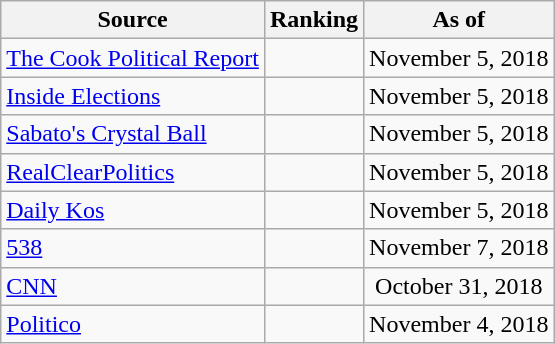<table class="wikitable" style="text-align:center">
<tr>
<th>Source</th>
<th>Ranking</th>
<th>As of</th>
</tr>
<tr>
<td style="text-align:left"><a href='#'>The Cook Political Report</a></td>
<td></td>
<td>November 5, 2018</td>
</tr>
<tr>
<td style="text-align:left"><a href='#'>Inside Elections</a></td>
<td></td>
<td>November 5, 2018</td>
</tr>
<tr>
<td style="text-align:left"><a href='#'>Sabato's Crystal Ball</a></td>
<td></td>
<td>November 5, 2018</td>
</tr>
<tr>
<td style="text-align:left"><a href='#'>RealClearPolitics</a></td>
<td></td>
<td>November 5, 2018</td>
</tr>
<tr>
<td style="text-align:left"><a href='#'>Daily Kos</a></td>
<td></td>
<td>November 5, 2018</td>
</tr>
<tr>
<td style="text-align:left"><a href='#'>538</a></td>
<td></td>
<td>November 7, 2018</td>
</tr>
<tr>
<td style="text-align:left"><a href='#'>CNN</a></td>
<td></td>
<td>October 31, 2018</td>
</tr>
<tr>
<td style="text-align:left"><a href='#'>Politico</a></td>
<td></td>
<td>November 4, 2018</td>
</tr>
</table>
